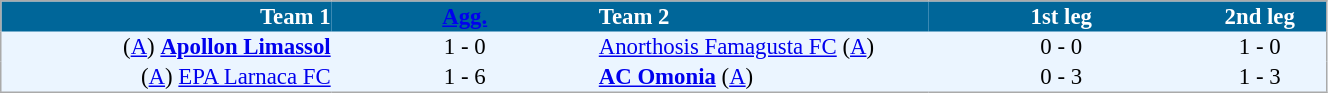<table cellspacing="0" style="background: #EBF5FF; border: 1px #aaa solid; border-collapse: collapse; font-size: 95%;" width=70%>
<tr bgcolor=#006699 style="color:white;">
<th width=25% align="right">Team 1</th>
<th width=20% align="center"><a href='#'>Agg.</a></th>
<th width=25% align="left">Team 2</th>
<th width=20% align="center">1st leg</th>
<th width=20% align="center">2nd leg</th>
</tr>
<tr>
<td align=right>(<a href='#'>A</a>) <strong><a href='#'>Apollon Limassol</a></strong></td>
<td align=center>1 - 0</td>
<td align=left><a href='#'>Anorthosis Famagusta FC</a> (<a href='#'>A</a>)</td>
<td align=center>0 - 0</td>
<td align=center>1 - 0</td>
</tr>
<tr>
<td align=right>(<a href='#'>A</a>) <a href='#'>EPA Larnaca FC</a></td>
<td align=center>1 - 6</td>
<td align=left><strong><a href='#'>AC Omonia</a></strong> (<a href='#'>A</a>)</td>
<td align=center>0 - 3</td>
<td align=center>1 - 3</td>
</tr>
<tr>
</tr>
</table>
